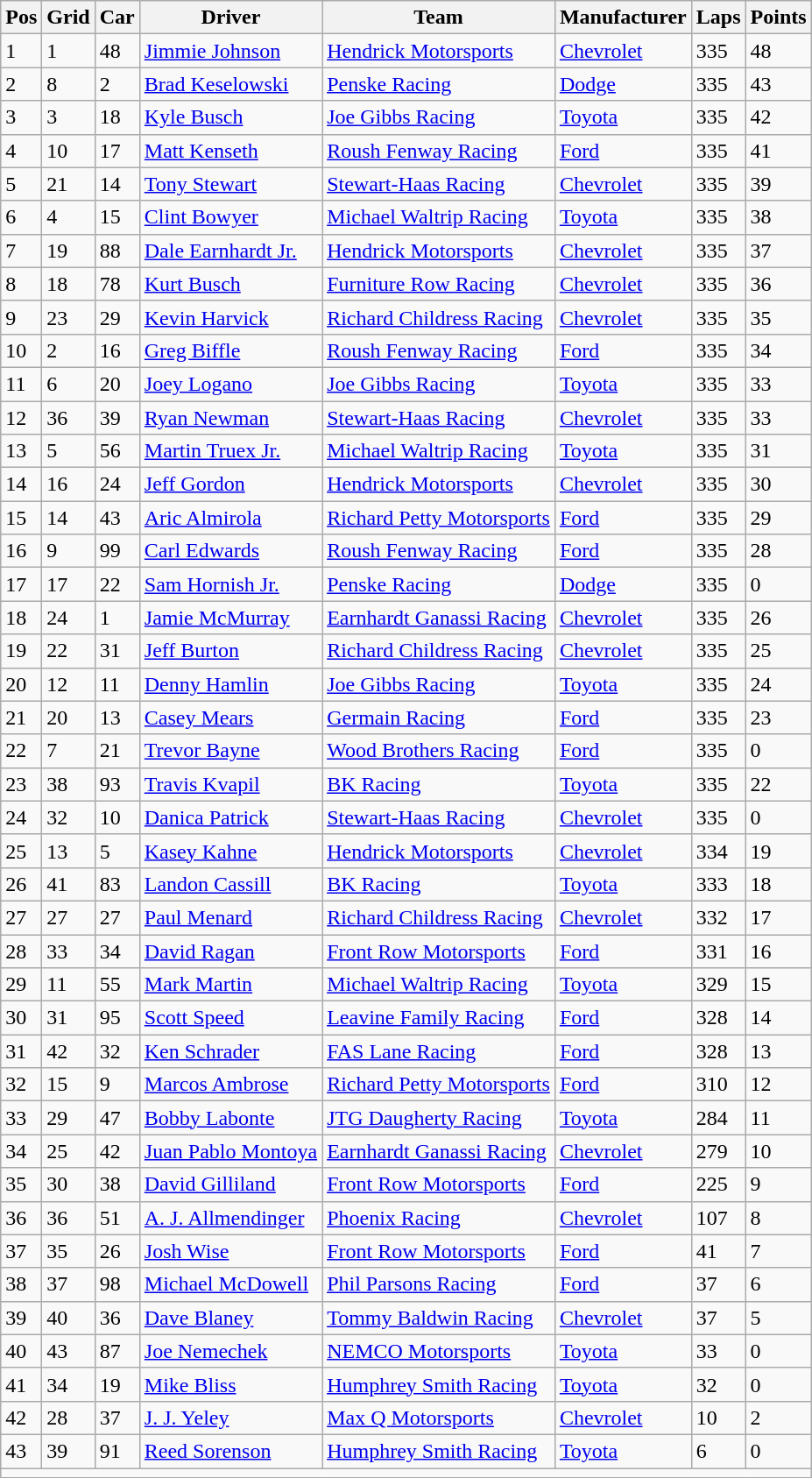<table class="wikitable" border="1">
<tr>
<th>Pos</th>
<th>Grid</th>
<th>Car</th>
<th>Driver</th>
<th>Team</th>
<th>Manufacturer</th>
<th>Laps</th>
<th>Points</th>
</tr>
<tr>
<td>1</td>
<td>1</td>
<td>48</td>
<td><a href='#'>Jimmie Johnson</a></td>
<td><a href='#'>Hendrick Motorsports</a></td>
<td><a href='#'>Chevrolet</a></td>
<td>335</td>
<td>48</td>
</tr>
<tr>
<td>2</td>
<td>8</td>
<td>2</td>
<td><a href='#'>Brad Keselowski</a></td>
<td><a href='#'>Penske Racing</a></td>
<td><a href='#'>Dodge</a></td>
<td>335</td>
<td>43</td>
</tr>
<tr>
<td>3</td>
<td>3</td>
<td>18</td>
<td><a href='#'>Kyle Busch</a></td>
<td><a href='#'>Joe Gibbs Racing</a></td>
<td><a href='#'>Toyota</a></td>
<td>335</td>
<td>42</td>
</tr>
<tr>
<td>4</td>
<td>10</td>
<td>17</td>
<td><a href='#'>Matt Kenseth</a></td>
<td><a href='#'>Roush Fenway Racing</a></td>
<td><a href='#'>Ford</a></td>
<td>335</td>
<td>41</td>
</tr>
<tr>
<td>5</td>
<td>21</td>
<td>14</td>
<td><a href='#'>Tony Stewart</a></td>
<td><a href='#'>Stewart-Haas Racing</a></td>
<td><a href='#'>Chevrolet</a></td>
<td>335</td>
<td>39</td>
</tr>
<tr>
<td>6</td>
<td>4</td>
<td>15</td>
<td><a href='#'>Clint Bowyer</a></td>
<td><a href='#'>Michael Waltrip Racing</a></td>
<td><a href='#'>Toyota</a></td>
<td>335</td>
<td>38</td>
</tr>
<tr>
<td>7</td>
<td>19</td>
<td>88</td>
<td><a href='#'>Dale Earnhardt Jr.</a></td>
<td><a href='#'>Hendrick Motorsports</a></td>
<td><a href='#'>Chevrolet</a></td>
<td>335</td>
<td>37</td>
</tr>
<tr>
<td>8</td>
<td>18</td>
<td>78</td>
<td><a href='#'>Kurt Busch</a></td>
<td><a href='#'>Furniture Row Racing</a></td>
<td><a href='#'>Chevrolet</a></td>
<td>335</td>
<td>36</td>
</tr>
<tr>
<td>9</td>
<td>23</td>
<td>29</td>
<td><a href='#'>Kevin Harvick</a></td>
<td><a href='#'>Richard Childress Racing</a></td>
<td><a href='#'>Chevrolet</a></td>
<td>335</td>
<td>35</td>
</tr>
<tr>
<td>10</td>
<td>2</td>
<td>16</td>
<td><a href='#'>Greg Biffle</a></td>
<td><a href='#'>Roush Fenway Racing</a></td>
<td><a href='#'>Ford</a></td>
<td>335</td>
<td>34</td>
</tr>
<tr>
<td>11</td>
<td>6</td>
<td>20</td>
<td><a href='#'>Joey Logano</a></td>
<td><a href='#'>Joe Gibbs Racing</a></td>
<td><a href='#'>Toyota</a></td>
<td>335</td>
<td>33</td>
</tr>
<tr>
<td>12</td>
<td>36</td>
<td>39</td>
<td><a href='#'>Ryan Newman</a></td>
<td><a href='#'>Stewart-Haas Racing</a></td>
<td><a href='#'>Chevrolet</a></td>
<td>335</td>
<td>33</td>
</tr>
<tr>
<td>13</td>
<td>5</td>
<td>56</td>
<td><a href='#'>Martin Truex Jr.</a></td>
<td><a href='#'>Michael Waltrip Racing</a></td>
<td><a href='#'>Toyota</a></td>
<td>335</td>
<td>31</td>
</tr>
<tr>
<td>14</td>
<td>16</td>
<td>24</td>
<td><a href='#'>Jeff Gordon</a></td>
<td><a href='#'>Hendrick Motorsports</a></td>
<td><a href='#'>Chevrolet</a></td>
<td>335</td>
<td>30</td>
</tr>
<tr>
<td>15</td>
<td>14</td>
<td>43</td>
<td><a href='#'>Aric Almirola</a></td>
<td><a href='#'>Richard Petty Motorsports</a></td>
<td><a href='#'>Ford</a></td>
<td>335</td>
<td>29</td>
</tr>
<tr>
<td>16</td>
<td>9</td>
<td>99</td>
<td><a href='#'>Carl Edwards</a></td>
<td><a href='#'>Roush Fenway Racing</a></td>
<td><a href='#'>Ford</a></td>
<td>335</td>
<td>28</td>
</tr>
<tr>
<td>17</td>
<td>17</td>
<td>22</td>
<td><a href='#'>Sam Hornish Jr.</a></td>
<td><a href='#'>Penske Racing</a></td>
<td><a href='#'>Dodge</a></td>
<td>335</td>
<td>0</td>
</tr>
<tr>
<td>18</td>
<td>24</td>
<td>1</td>
<td><a href='#'>Jamie McMurray</a></td>
<td><a href='#'>Earnhardt Ganassi Racing</a></td>
<td><a href='#'>Chevrolet</a></td>
<td>335</td>
<td>26</td>
</tr>
<tr>
<td>19</td>
<td>22</td>
<td>31</td>
<td><a href='#'>Jeff Burton</a></td>
<td><a href='#'>Richard Childress Racing</a></td>
<td><a href='#'>Chevrolet</a></td>
<td>335</td>
<td>25</td>
</tr>
<tr>
<td>20</td>
<td>12</td>
<td>11</td>
<td><a href='#'>Denny Hamlin</a></td>
<td><a href='#'>Joe Gibbs Racing</a></td>
<td><a href='#'>Toyota</a></td>
<td>335</td>
<td>24</td>
</tr>
<tr>
<td>21</td>
<td>20</td>
<td>13</td>
<td><a href='#'>Casey Mears</a></td>
<td><a href='#'>Germain Racing</a></td>
<td><a href='#'>Ford</a></td>
<td>335</td>
<td>23</td>
</tr>
<tr>
<td>22</td>
<td>7</td>
<td>21</td>
<td><a href='#'>Trevor Bayne</a></td>
<td><a href='#'>Wood Brothers Racing</a></td>
<td><a href='#'>Ford</a></td>
<td>335</td>
<td>0</td>
</tr>
<tr>
<td>23</td>
<td>38</td>
<td>93</td>
<td><a href='#'>Travis Kvapil</a></td>
<td><a href='#'>BK Racing</a></td>
<td><a href='#'>Toyota</a></td>
<td>335</td>
<td>22</td>
</tr>
<tr>
<td>24</td>
<td>32</td>
<td>10</td>
<td><a href='#'>Danica Patrick</a></td>
<td><a href='#'>Stewart-Haas Racing</a></td>
<td><a href='#'>Chevrolet</a></td>
<td>335</td>
<td>0</td>
</tr>
<tr>
<td>25</td>
<td>13</td>
<td>5</td>
<td><a href='#'>Kasey Kahne</a></td>
<td><a href='#'>Hendrick Motorsports</a></td>
<td><a href='#'>Chevrolet</a></td>
<td>334</td>
<td>19</td>
</tr>
<tr>
<td>26</td>
<td>41</td>
<td>83</td>
<td><a href='#'>Landon Cassill</a></td>
<td><a href='#'>BK Racing</a></td>
<td><a href='#'>Toyota</a></td>
<td>333</td>
<td>18</td>
</tr>
<tr>
<td>27</td>
<td>27</td>
<td>27</td>
<td><a href='#'>Paul Menard</a></td>
<td><a href='#'>Richard Childress Racing</a></td>
<td><a href='#'>Chevrolet</a></td>
<td>332</td>
<td>17</td>
</tr>
<tr>
<td>28</td>
<td>33</td>
<td>34</td>
<td><a href='#'>David Ragan</a></td>
<td><a href='#'>Front Row Motorsports</a></td>
<td><a href='#'>Ford</a></td>
<td>331</td>
<td>16</td>
</tr>
<tr>
<td>29</td>
<td>11</td>
<td>55</td>
<td><a href='#'>Mark Martin</a></td>
<td><a href='#'>Michael Waltrip Racing</a></td>
<td><a href='#'>Toyota</a></td>
<td>329</td>
<td>15</td>
</tr>
<tr>
<td>30</td>
<td>31</td>
<td>95</td>
<td><a href='#'>Scott Speed</a></td>
<td><a href='#'>Leavine Family Racing</a></td>
<td><a href='#'>Ford</a></td>
<td>328</td>
<td>14</td>
</tr>
<tr>
<td>31</td>
<td>42</td>
<td>32</td>
<td><a href='#'>Ken Schrader</a></td>
<td><a href='#'>FAS Lane Racing</a></td>
<td><a href='#'>Ford</a></td>
<td>328</td>
<td>13</td>
</tr>
<tr>
<td>32</td>
<td>15</td>
<td>9</td>
<td><a href='#'>Marcos Ambrose</a></td>
<td><a href='#'>Richard Petty Motorsports</a></td>
<td><a href='#'>Ford</a></td>
<td>310</td>
<td>12</td>
</tr>
<tr>
<td>33</td>
<td>29</td>
<td>47</td>
<td><a href='#'>Bobby Labonte</a></td>
<td><a href='#'>JTG Daugherty Racing</a></td>
<td><a href='#'>Toyota</a></td>
<td>284</td>
<td>11</td>
</tr>
<tr>
<td>34</td>
<td>25</td>
<td>42</td>
<td><a href='#'>Juan Pablo Montoya</a></td>
<td><a href='#'>Earnhardt Ganassi Racing</a></td>
<td><a href='#'>Chevrolet</a></td>
<td>279</td>
<td>10</td>
</tr>
<tr>
<td>35</td>
<td>30</td>
<td>38</td>
<td><a href='#'>David Gilliland</a></td>
<td><a href='#'>Front Row Motorsports</a></td>
<td><a href='#'>Ford</a></td>
<td>225</td>
<td>9</td>
</tr>
<tr>
<td>36</td>
<td>36</td>
<td>51</td>
<td><a href='#'>A. J. Allmendinger</a></td>
<td><a href='#'>Phoenix Racing</a></td>
<td><a href='#'>Chevrolet</a></td>
<td>107</td>
<td>8</td>
</tr>
<tr>
<td>37</td>
<td>35</td>
<td>26</td>
<td><a href='#'>Josh Wise</a></td>
<td><a href='#'>Front Row Motorsports</a></td>
<td><a href='#'>Ford</a></td>
<td>41</td>
<td>7</td>
</tr>
<tr>
<td>38</td>
<td>37</td>
<td>98</td>
<td><a href='#'>Michael McDowell</a></td>
<td><a href='#'>Phil Parsons Racing</a></td>
<td><a href='#'>Ford</a></td>
<td>37</td>
<td>6</td>
</tr>
<tr>
<td>39</td>
<td>40</td>
<td>36</td>
<td><a href='#'>Dave Blaney</a></td>
<td><a href='#'>Tommy Baldwin Racing</a></td>
<td><a href='#'>Chevrolet</a></td>
<td>37</td>
<td>5</td>
</tr>
<tr>
<td>40</td>
<td>43</td>
<td>87</td>
<td><a href='#'>Joe Nemechek</a></td>
<td><a href='#'>NEMCO Motorsports</a></td>
<td><a href='#'>Toyota</a></td>
<td>33</td>
<td>0</td>
</tr>
<tr>
<td>41</td>
<td>34</td>
<td>19</td>
<td><a href='#'>Mike Bliss</a></td>
<td><a href='#'>Humphrey Smith Racing</a></td>
<td><a href='#'>Toyota</a></td>
<td>32</td>
<td>0</td>
</tr>
<tr>
<td>42</td>
<td>28</td>
<td>37</td>
<td><a href='#'>J. J. Yeley</a></td>
<td><a href='#'>Max Q Motorsports</a></td>
<td><a href='#'>Chevrolet</a></td>
<td>10</td>
<td>2</td>
</tr>
<tr>
<td>43</td>
<td>39</td>
<td>91</td>
<td><a href='#'>Reed Sorenson</a></td>
<td><a href='#'>Humphrey Smith Racing</a></td>
<td><a href='#'>Toyota</a></td>
<td>6</td>
<td>0</td>
</tr>
<tr class="sortbottom">
<td colspan="9"></td>
</tr>
</table>
